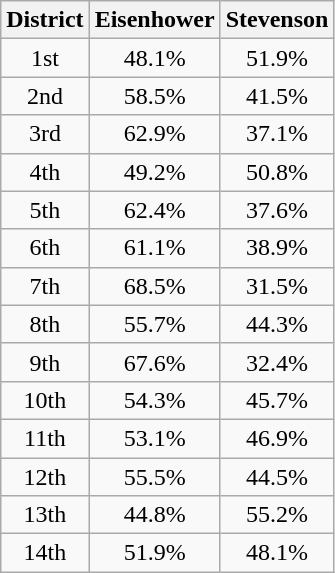<table class="wikitable sortable" - style="text-align:center;">
<tr>
<th>District</th>
<th>Eisenhower</th>
<th>Stevenson</th>
</tr>
<tr>
<td>1st</td>
<td>48.1%</td>
<td>51.9%</td>
</tr>
<tr>
<td>2nd</td>
<td>58.5%</td>
<td>41.5%</td>
</tr>
<tr>
<td>3rd</td>
<td>62.9%</td>
<td>37.1%</td>
</tr>
<tr>
<td>4th</td>
<td>49.2%</td>
<td>50.8%</td>
</tr>
<tr>
<td>5th</td>
<td>62.4%</td>
<td>37.6%</td>
</tr>
<tr>
<td>6th</td>
<td>61.1%</td>
<td>38.9%</td>
</tr>
<tr>
<td>7th</td>
<td>68.5%</td>
<td>31.5%</td>
</tr>
<tr>
<td>8th</td>
<td>55.7%</td>
<td>44.3%</td>
</tr>
<tr>
<td>9th</td>
<td>67.6%</td>
<td>32.4%</td>
</tr>
<tr>
<td>10th</td>
<td>54.3%</td>
<td>45.7%</td>
</tr>
<tr>
<td>11th</td>
<td>53.1%</td>
<td>46.9%</td>
</tr>
<tr>
<td>12th</td>
<td>55.5%</td>
<td>44.5%</td>
</tr>
<tr>
<td>13th</td>
<td>44.8%</td>
<td>55.2%</td>
</tr>
<tr>
<td>14th</td>
<td>51.9%</td>
<td>48.1%</td>
</tr>
</table>
